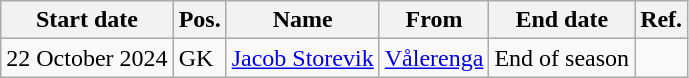<table class="wikitable">
<tr>
<th>Start date</th>
<th>Pos.</th>
<th>Name</th>
<th>From</th>
<th>End date</th>
<th>Ref.</th>
</tr>
<tr>
<td>22 October 2024</td>
<td>GK</td>
<td> <a href='#'>Jacob Storevik</a></td>
<td><a href='#'>Vålerenga</a></td>
<td>End of season</td>
<td></td>
</tr>
</table>
